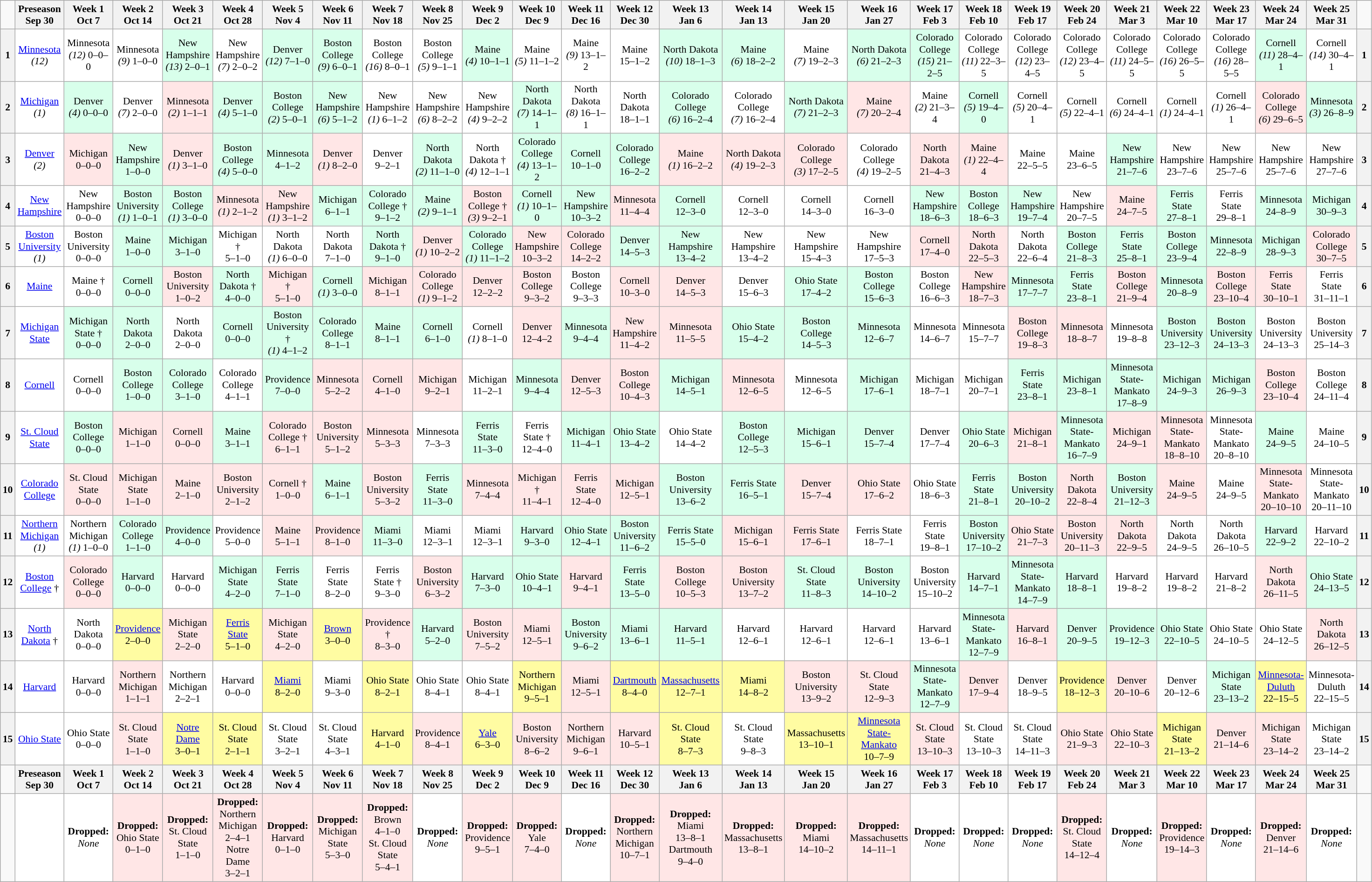<table class="wikitable" style="text-align:center; font-size:90%;">
<tr>
<td></td>
<th>Preseason<br>Sep 30</th>
<th>Week 1<br>Oct 7</th>
<th>Week 2<br>Oct 14</th>
<th>Week 3<br>Oct 21</th>
<th>Week 4<br>Oct 28</th>
<th>Week 5<br>Nov 4</th>
<th>Week 6<br>Nov 11</th>
<th>Week 7<br>Nov 18</th>
<th>Week 8<br>Nov 25</th>
<th>Week 9<br>Dec 2</th>
<th>Week 10<br>Dec 9</th>
<th>Week 11<br>Dec 16</th>
<th>Week 12<br>Dec 30</th>
<th>Week 13<br>Jan 6</th>
<th>Week 14<br>Jan 13</th>
<th>Week 15<br>Jan 20</th>
<th>Week 16<br>Jan 27</th>
<th>Week 17<br>Feb 3</th>
<th>Week 18<br>Feb 10</th>
<th>Week 19<br>Feb 17</th>
<th>Week 20<br>Feb 24</th>
<th>Week 21<br>Mar 3</th>
<th>Week 22<br>Mar 10</th>
<th>Week 23<br>Mar 17</th>
<th>Week 24<br>Mar 24</th>
<th>Week 25<br>Mar 31</th>
<td></td>
</tr>
<tr>
<th>1</th>
<td bgcolor=white><a href='#'>Minnesota</a><br><em>(12)</em></td>
<td bgcolor=white>Minnesota<br><em>(12)</em> 0–0–0</td>
<td bgcolor=white>Minnesota<br><em>(9)</em> 1–0–0</td>
<td bgcolor=D8FFEB>New Hampshire<br><em>(13)</em> 2–0–1</td>
<td bgcolor=white>New Hampshire<br><em>(7)</em> 2–0–2</td>
<td bgcolor=D8FFEB>Denver<br><em>(12)</em> 7–1–0</td>
<td bgcolor=D8FFEB>Boston College<br><em>(9)</em> 6–0–1</td>
<td bgcolor=white>Boston College<br><em>(16)</em> 8–0–1</td>
<td bgcolor=white>Boston College<br><em>(5)</em> 9–1–1</td>
<td bgcolor=D8FFEB>Maine<br><em>(4)</em> 10–1–1</td>
<td bgcolor=white>Maine<br><em>(5)</em> 11–1–2</td>
<td bgcolor=white>Maine<br><em>(9)</em> 13–1–2</td>
<td bgcolor=white>Maine<br>15–1–2</td>
<td bgcolor=D8FFEB>North Dakota<br><em>(10)</em> 18–1–3</td>
<td bgcolor=D8FFEB>Maine<br><em>(6)</em> 18–2–2</td>
<td bgcolor=white>Maine<br><em>(7)</em> 19–2–3</td>
<td bgcolor=D8FFEB>North Dakota<br><em>(6)</em> 21–2–3</td>
<td bgcolor=D8FFEB>Colorado College<br><em>(15)</em> 21–2–5</td>
<td bgcolor=white>Colorado College<br><em>(11)</em> 22–3–5</td>
<td bgcolor=white>Colorado College<br><em>(12)</em> 23–4–5</td>
<td bgcolor=white>Colorado College<br><em>(12)</em> 23–4–5</td>
<td bgcolor=white>Colorado College<br><em>(11)</em> 24–5–5</td>
<td bgcolor=white>Colorado College<br><em>(16)</em> 26–5–5</td>
<td bgcolor=white>Colorado College<br><em>(16)</em> 28–5–5</td>
<td bgcolor=D8FFEB>Cornell<br><em>(11)</em> 28–4–1</td>
<td bgcolor=white>Cornell<br><em>(14)</em> 30–4–1</td>
<th>1</th>
</tr>
<tr>
<th>2</th>
<td bgcolor=white><a href='#'>Michigan</a><br><em>(1)</em></td>
<td bgcolor=D8FFEB>Denver<br><em>(4)</em> 0–0–0</td>
<td bgcolor=white>Denver<br><em>(7)</em> 2–0–0</td>
<td bgcolor=FFE6E6>Minnesota<br><em>(2)</em> 1–1–1</td>
<td bgcolor=D8FFEB>Denver<br><em>(4)</em> 5–1–0</td>
<td bgcolor=D8FFEB>Boston College<br><em>(2)</em> 5–0–1</td>
<td bgcolor=D8FFEB>New Hampshire<br><em>(6)</em> 5–1–2</td>
<td bgcolor=white>New Hampshire<br><em>(1)</em> 6–1–2</td>
<td bgcolor=white>New Hampshire<br><em>(6)</em> 8–2–2</td>
<td bgcolor=white>New Hampshire<br><em>(4)</em> 9–2–2</td>
<td bgcolor=D8FFEB>North Dakota<br><em>(7)</em> 14–1–1</td>
<td bgcolor=white>North Dakota<br><em>(8)</em> 16–1–1</td>
<td bgcolor=white>North Dakota<br>18–1–1</td>
<td bgcolor=D8FFEB>Colorado College<br><em>(6)</em> 16–2–4</td>
<td bgcolor=white>Colorado College<br><em>(7)</em> 16–2–4</td>
<td bgcolor=D8FFEB>North Dakota<br><em>(7)</em> 21–2–3</td>
<td bgcolor=FFE6E6>Maine<br><em>(7)</em> 20–2–4</td>
<td bgcolor=white>Maine<br><em>(2)</em> 21–3–4</td>
<td bgcolor=D8FFEB>Cornell<br><em>(5)</em> 19–4–0</td>
<td bgcolor=white>Cornell<br><em>(5)</em> 20–4–1</td>
<td bgcolor=white>Cornell<br><em>(5)</em> 22–4–1</td>
<td bgcolor=white>Cornell<br><em>(6)</em> 24–4–1</td>
<td bgcolor=white>Cornell<br><em>(1)</em> 24–4–1</td>
<td bgcolor=white>Cornell<br><em>(1)</em> 26–4–1</td>
<td bgcolor=FFE6E6>Colorado College<br><em>(6)</em> 29–6–5</td>
<td bgcolor=D8FFEB>Minnesota<br><em>(3)</em> 26–8–9</td>
<th>2</th>
</tr>
<tr>
<th>3</th>
<td bgcolor=white><a href='#'>Denver</a><br><em>(2)</em></td>
<td bgcolor=FFE6E6>Michigan<br>0–0–0</td>
<td bgcolor=D8FFEB>New Hampshire<br>1–0–0</td>
<td bgcolor=FFE6E6>Denver<br><em>(1)</em> 3–1–0</td>
<td bgcolor=D8FFEB>Boston College<br><em>(4)</em> 5–0–0</td>
<td bgcolor=D8FFEB>Minnesota<br>4–1–2</td>
<td bgcolor=FFE6E6>Denver<br><em>(1)</em> 8–2–0</td>
<td bgcolor=white>Denver<br>9–2–1</td>
<td bgcolor=D8FFEB>North Dakota<br><em>(2)</em> 11–1–0</td>
<td bgcolor=white>North Dakota †<br><em>(4)</em> 12–1–1</td>
<td bgcolor=D8FFEB>Colorado College<br><em>(4)</em> 13–1–2</td>
<td bgcolor=D8FFEB>Cornell<br>10–1–0</td>
<td bgcolor=D8FFEB>Colorado College<br>16–2–2</td>
<td bgcolor=FFE6E6>Maine<br><em>(1)</em> 16–2–2</td>
<td bgcolor=FFE6E6>North Dakota<br><em>(4)</em> 19–2–3</td>
<td bgcolor=FFE6E6>Colorado College<br><em>(3)</em> 17–2–5</td>
<td bgcolor=white>Colorado College<br><em>(4)</em> 19–2–5</td>
<td bgcolor=FFE6E6>North Dakota<br>21–4–3</td>
<td bgcolor=FFE6E6>Maine<br><em>(1)</em> 22–4–4</td>
<td bgcolor=white>Maine<br>22–5–5</td>
<td bgcolor=white>Maine<br>23–6–5</td>
<td bgcolor=D8FFEB>New Hampshire<br>21–7–6</td>
<td bgcolor=white>New Hampshire<br>23–7–6</td>
<td bgcolor=white>New Hampshire<br>25–7–6</td>
<td bgcolor=white>New Hampshire<br>25–7–6</td>
<td bgcolor=white>New Hampshire<br>27–7–6</td>
<th>3</th>
</tr>
<tr>
<th>4</th>
<td bgcolor=white><a href='#'>New Hampshire</a></td>
<td bgcolor=white>New Hampshire<br>0–0–0</td>
<td bgcolor=D8FFEB>Boston University<br><em>(1)</em> 1–0–1</td>
<td bgcolor=D8FFEB>Boston College<br><em>(1)</em> 3–0–0</td>
<td bgcolor=FFE6E6>Minnesota<br><em>(1)</em> 2–1–2</td>
<td bgcolor=FFE6E6>New Hampshire<br><em>(1)</em> 3–1–2</td>
<td bgcolor=D8FFEB>Michigan<br>6–1–1</td>
<td bgcolor=D8FFEB>Colorado College †<br>9–1–2</td>
<td bgcolor=D8FFEB>Maine<br><em>(2)</em> 9–1–1</td>
<td bgcolor=FFE6E6>Boston College †<br><em>(3)</em> 9–2–1</td>
<td bgcolor=D8FFEB>Cornell<br><em>(1)</em> 10–1–0</td>
<td bgcolor=D8FFEB>New Hampshire<br>10–3–2</td>
<td bgcolor=FFE6E6>Minnesota<br>11–4–4</td>
<td bgcolor=D8FFEB>Cornell<br>12–3–0</td>
<td bgcolor=white>Cornell<br>12–3–0</td>
<td bgcolor=white>Cornell<br>14–3–0</td>
<td bgcolor=white>Cornell<br>16–3–0</td>
<td bgcolor=D8FFEB>New Hampshire<br>18–6–3</td>
<td bgcolor=D8FFEB>Boston College<br>18–6–3</td>
<td bgcolor=D8FFEB>New Hampshire<br>19–7–4</td>
<td bgcolor=white>New Hampshire<br>20–7–5</td>
<td bgcolor=FFE6E6>Maine<br>24–7–5</td>
<td bgcolor=D8FFEB>Ferris State<br>27–8–1</td>
<td bgcolor=white>Ferris State<br>29–8–1</td>
<td bgcolor=D8FFEB>Minnesota<br>24–8–9</td>
<td bgcolor=D8FFEB>Michigan<br>30–9–3</td>
<th>4</th>
</tr>
<tr>
<th>5</th>
<td bgcolor=white><a href='#'>Boston University</a><br><em>(1)</em></td>
<td bgcolor=white>Boston University<br>0–0–0</td>
<td bgcolor=D8FFEB>Maine<br>1–0–0</td>
<td bgcolor=D8FFEB>Michigan<br>3–1–0</td>
<td bgcolor=white>Michigan †<br>5–1–0</td>
<td bgcolor=white>North Dakota<br><em>(1)</em> 6–0–0</td>
<td bgcolor=white>North Dakota<br>7–1–0</td>
<td bgcolor=D8FFEB>North Dakota †<br>9–1–0</td>
<td bgcolor=FFE6E6>Denver<br><em>(1)</em> 10–2–2</td>
<td bgcolor=D8FFEB>Colorado College<br><em>(1)</em> 11–1–2</td>
<td bgcolor=FFE6E6>New Hampshire<br>10–3–2</td>
<td bgcolor=FFE6E6>Colorado College<br>14–2–2</td>
<td bgcolor=D8FFEB>Denver<br>14–5–3</td>
<td bgcolor=D8FFEB>New Hampshire<br>13–4–2</td>
<td bgcolor=white>New Hampshire<br>13–4–2</td>
<td bgcolor=white>New Hampshire<br>15–4–3</td>
<td bgcolor=white>New Hampshire<br>17–5–3</td>
<td bgcolor=FFE6E6>Cornell<br>17–4–0</td>
<td bgcolor=FFE6E6>North Dakota<br>22–5–3</td>
<td bgcolor=white>North Dakota<br>22–6–4</td>
<td bgcolor=D8FFEB>Boston College<br>21–8–3</td>
<td bgcolor=D8FFEB>Ferris State<br>25–8–1</td>
<td bgcolor=D8FFEB>Boston College<br>23–9–4</td>
<td bgcolor=D8FFEB>Minnesota<br>22–8–9</td>
<td bgcolor=D8FFEB>Michigan<br>28–9–3</td>
<td bgcolor=FFE6E6>Colorado College<br>30–7–5</td>
<th>5</th>
</tr>
<tr>
<th>6</th>
<td bgcolor=white><a href='#'>Maine</a></td>
<td bgcolor=white>Maine †<br>0–0–0</td>
<td bgcolor=D8FFEB>Cornell<br>0–0–0</td>
<td bgcolor=FFE6E6>Boston University<br>1–0–2</td>
<td bgcolor=D8FFEB>North Dakota †<br>4–0–0</td>
<td bgcolor=FFE6E6>Michigan †<br>5–1–0</td>
<td bgcolor=D8FFEB>Cornell<br><em>(1)</em> 3–0–0</td>
<td bgcolor=FFE6E6>Michigan<br>8–1–1</td>
<td bgcolor=FFE6E6>Colorado College<br><em>(1)</em> 9–1–2</td>
<td bgcolor=FFE6E6>Denver<br>12–2–2</td>
<td bgcolor=FFE6E6>Boston College<br>9–3–2</td>
<td bgcolor=white>Boston College<br>9–3–3</td>
<td bgcolor=FFE6E6>Cornell<br>10–3–0</td>
<td bgcolor=FFE6E6>Denver<br>14–5–3</td>
<td bgcolor=white>Denver<br>15–6–3</td>
<td bgcolor=D8FFEB>Ohio State<br>17–4–2</td>
<td bgcolor=D8FFEB>Boston College<br>15–6–3</td>
<td bgcolor=white>Boston College<br>16–6–3</td>
<td bgcolor=FFE6E6>New Hampshire<br>18–7–3</td>
<td bgcolor=D8FFEB>Minnesota<br>17–7–7</td>
<td bgcolor=D8FFEB>Ferris State<br>23–8–1</td>
<td bgcolor=FFE6E6>Boston College<br>21–9–4</td>
<td bgcolor=D8FFEB>Minnesota<br>20–8–9</td>
<td bgcolor=FFE6E6>Boston College<br>23–10–4</td>
<td bgcolor=FFE6E6>Ferris State<br>30–10–1</td>
<td bgcolor=white>Ferris State<br>31–11–1</td>
<th>6</th>
</tr>
<tr>
<th>7</th>
<td bgcolor=white><a href='#'>Michigan State</a></td>
<td bgcolor=D8FFEB>Michigan State †<br>0–0–0</td>
<td bgcolor=D8FFEB>North Dakota<br>2–0–0</td>
<td bgcolor=white>North Dakota<br>2–0–0</td>
<td bgcolor=D8FFEB>Cornell<br>0–0–0</td>
<td bgcolor=D8FFEB>Boston University †<br><em>(1)</em> 4–1–2</td>
<td bgcolor=D8FFEB>Colorado College<br>8–1–1</td>
<td bgcolor=D8FFEB>Maine<br>8–1–1</td>
<td bgcolor=D8FFEB>Cornell<br>6–1–0</td>
<td bgcolor=white>Cornell<br><em>(1)</em> 8–1–0</td>
<td bgcolor=FFE6E6>Denver<br>12–4–2</td>
<td bgcolor=D8FFEB>Minnesota<br>9–4–4</td>
<td bgcolor=FFE6E6>New Hampshire<br>11–4–2</td>
<td bgcolor=FFE6E6>Minnesota<br>11–5–5</td>
<td bgcolor=D8FFEB>Ohio State<br>15–4–2</td>
<td bgcolor=D8FFEB>Boston College<br>14–5–3</td>
<td bgcolor=D8FFEB>Minnesota<br>12–6–7</td>
<td bgcolor=white>Minnesota<br>14–6–7</td>
<td bgcolor=white>Minnesota<br>15–7–7</td>
<td bgcolor=FFE6E6>Boston College<br>19–8–3</td>
<td bgcolor=FFE6E6>Minnesota<br>18–8–7</td>
<td bgcolor=white>Minnesota<br>19–8–8</td>
<td bgcolor=D8FFEB>Boston University<br>23–12–3</td>
<td bgcolor=D8FFEB>Boston University<br>24–13–3</td>
<td bgcolor=white>Boston University<br>24–13–3</td>
<td bgcolor=white>Boston University<br>25–14–3</td>
<th>7</th>
</tr>
<tr>
<th>8</th>
<td bgcolor=white><a href='#'>Cornell</a></td>
<td bgcolor=white>Cornell<br>0–0–0</td>
<td bgcolor=D8FFEB>Boston College<br>1–0–0</td>
<td bgcolor=D8FFEB>Colorado College<br>3–1–0</td>
<td bgcolor=white>Colorado College<br>4–1–1</td>
<td bgcolor=D8FFEB>Providence<br>7–0–0</td>
<td bgcolor=FFE6E6>Minnesota<br>5–2–2</td>
<td bgcolor=FFE6E6>Cornell<br>4–1–0</td>
<td bgcolor=FFE6E6>Michigan<br>9–2–1</td>
<td bgcolor=white>Michigan<br>11–2–1</td>
<td bgcolor=D8FFEB>Minnesota<br>9–4–4</td>
<td bgcolor=FFE6E6>Denver<br>12–5–3</td>
<td bgcolor=FFE6E6>Boston College<br>10–4–3</td>
<td bgcolor=D8FFEB>Michigan<br>14–5–1</td>
<td bgcolor=FFE6E6>Minnesota<br>12–6–5</td>
<td bgcolor=white>Minnesota<br>12–6–5</td>
<td bgcolor=D8FFEB>Michigan<br>17–6–1</td>
<td bgcolor=white>Michigan<br>18–7–1</td>
<td bgcolor=white>Michigan<br>20–7–1</td>
<td bgcolor=D8FFEB>Ferris State<br>23–8–1</td>
<td bgcolor=D8FFEB>Michigan<br>23–8–1</td>
<td bgcolor=D8FFEB>Minnesota State-Mankato<br>17–8–9</td>
<td bgcolor=D8FFEB>Michigan<br>24–9–3</td>
<td bgcolor=D8FFEB>Michigan<br>26–9–3</td>
<td bgcolor=FFE6E6>Boston College<br>23–10–4</td>
<td bgcolor=white>Boston College<br>24–11–4</td>
<th>8</th>
</tr>
<tr>
<th>9</th>
<td bgcolor=white><a href='#'>St. Cloud State</a></td>
<td bgcolor=D8FFEB>Boston College<br>0–0–0</td>
<td bgcolor=FFE6E6>Michigan<br>1–1–0</td>
<td bgcolor=FFE6E6>Cornell<br>0–0–0</td>
<td bgcolor=D8FFEB>Maine<br>3–1–1</td>
<td bgcolor=FFE6E6>Colorado College †<br>6–1–1</td>
<td bgcolor=FFE6E6>Boston University<br>5–1–2</td>
<td bgcolor=FFE6E6>Minnesota<br>5–3–3</td>
<td bgcolor=white>Minnesota<br>7–3–3</td>
<td bgcolor=D8FFEB>Ferris State<br>11–3–0</td>
<td bgcolor=white>Ferris State †<br>12–4–0</td>
<td bgcolor=D8FFEB>Michigan<br>11–4–1</td>
<td bgcolor=D8FFEB>Ohio State<br>13–4–2</td>
<td bgcolor=white>Ohio State<br>14–4–2</td>
<td bgcolor=D8FFEB>Boston College<br>12–5–3</td>
<td bgcolor=D8FFEB>Michigan<br>15–6–1</td>
<td bgcolor=D8FFEB>Denver<br>15–7–4</td>
<td bgcolor=white>Denver<br>17–7–4</td>
<td bgcolor=D8FFEB>Ohio State<br>20–6–3</td>
<td bgcolor=FFE6E6>Michigan<br>21–8–1</td>
<td bgcolor=D8FFEB>Minnesota State-Mankato<br>16–7–9</td>
<td bgcolor=FFE6E6>Michigan<br>24–9–1</td>
<td bgcolor=FFE6E6>Minnesota State-Mankato<br>18–8–10</td>
<td bgcolor=white>Minnesota State-Mankato<br>20–8–10</td>
<td bgcolor=D8FFEB>Maine<br>24–9–5</td>
<td bgcolor=white>Maine<br>24–10–5</td>
<th>9</th>
</tr>
<tr>
<th>10</th>
<td bgcolor=white><a href='#'>Colorado College</a></td>
<td bgcolor=FFE6E6>St. Cloud State<br>0–0–0</td>
<td bgcolor=FFE6E6>Michigan State<br>1–1–0</td>
<td bgcolor=FFE6E6>Maine<br>2–1–0</td>
<td bgcolor=FFE6E6>Boston University<br>2–1–2</td>
<td bgcolor=FFE6E6>Cornell †<br>1–0–0</td>
<td bgcolor=D8FFEB>Maine<br>6–1–1</td>
<td bgcolor=FFE6E6>Boston University<br>5–3–2</td>
<td bgcolor=D8FFEB>Ferris State<br>11–3–0</td>
<td bgcolor=FFE6E6>Minnesota<br>7–4–4</td>
<td bgcolor=FFE6E6>Michigan †<br>11–4–1</td>
<td bgcolor=FFE6E6>Ferris State<br>12–4–0</td>
<td bgcolor=FFE6E6>Michigan<br>12–5–1</td>
<td bgcolor=D8FFEB>Boston University<br>13–6–2</td>
<td bgcolor=D8FFEB>Ferris State<br>16–5–1</td>
<td bgcolor=FFE6E6>Denver<br>15–7–4</td>
<td bgcolor=FFE6E6>Ohio State<br>17–6–2</td>
<td bgcolor=white>Ohio State<br>18–6–3</td>
<td bgcolor=D8FFEB>Ferris State<br>21–8–1</td>
<td bgcolor=D8FFEB>Boston University<br>20–10–2</td>
<td bgcolor=FFE6E6>North Dakota<br>22–8–4</td>
<td bgcolor=D8FFEB>Boston University<br>21–12–3</td>
<td bgcolor=FFE6E6>Maine<br>24–9–5</td>
<td bgcolor=white>Maine<br>24–9–5</td>
<td bgcolor=FFE6E6>Minnesota State-Mankato<br>20–10–10</td>
<td bgcolor=white>Minnesota State-Mankato<br>20–11–10</td>
<th>10</th>
</tr>
<tr>
<th>11</th>
<td bgcolor=white><a href='#'>Northern Michigan</a><br><em>(1)</em></td>
<td bgcolor=white>Northern Michigan<br><em>(1)</em> 1–0–0</td>
<td bgcolor=D8FFEB>Colorado College<br>1–1–0</td>
<td bgcolor=D8FFEB>Providence<br>4–0–0</td>
<td bgcolor=white>Providence<br>5–0–0</td>
<td bgcolor=FFE6E6>Maine<br>5–1–1</td>
<td bgcolor=FFE6E6>Providence<br>8–1–0</td>
<td bgcolor=D8FFEB>Miami<br>11–3–0</td>
<td bgcolor=white>Miami<br>12–3–1</td>
<td bgcolor=white>Miami<br>12–3–1</td>
<td bgcolor=D8FFEB>Harvard<br>9–3–0</td>
<td bgcolor=D8FFEB>Ohio State<br>12–4–1</td>
<td bgcolor=D8FFEB>Boston University<br>11–6–2</td>
<td bgcolor=D8FFEB>Ferris State<br>15–5–0</td>
<td bgcolor=FFE6E6>Michigan<br>15–6–1</td>
<td bgcolor=FFE6E6>Ferris State<br>17–6–1</td>
<td bgcolor=white>Ferris State<br>18–7–1</td>
<td bgcolor=white>Ferris State<br>19–8–1</td>
<td bgcolor=D8FFEB>Boston University<br>17–10–2</td>
<td bgcolor=FFE6E6>Ohio State<br>21–7–3</td>
<td bgcolor=FFE6E6>Boston University<br>20–11–3</td>
<td bgcolor=FFE6E6>North Dakota<br>22–9–5</td>
<td bgcolor=white>North Dakota<br>24–9–5</td>
<td bgcolor=white>North Dakota<br>26–10–5</td>
<td bgcolor=D8FFEB>Harvard<br>22–9–2</td>
<td bgcolor=white>Harvard<br>22–10–2</td>
<th>11</th>
</tr>
<tr>
<th>12</th>
<td bgcolor=white><a href='#'>Boston College</a> †</td>
<td bgcolor=FFE6E6>Colorado College<br>0–0–0</td>
<td bgcolor=D8FFEB>Harvard<br>0–0–0</td>
<td bgcolor=white>Harvard<br>0–0–0</td>
<td bgcolor=D8FFEB>Michigan State<br>4–2–0</td>
<td bgcolor=D8FFEB>Ferris State<br>7–1–0</td>
<td bgcolor=white>Ferris State<br>8–2–0</td>
<td bgcolor=white>Ferris State †<br>9–3–0</td>
<td bgcolor=FFE6E6>Boston University<br>6–3–2</td>
<td bgcolor=D8FFEB>Harvard<br>7–3–0</td>
<td bgcolor=D8FFEB>Ohio State<br>10–4–1</td>
<td bgcolor=FFE6E6>Harvard<br>9–4–1</td>
<td bgcolor=D8FFEB>Ferris State<br>13–5–0</td>
<td bgcolor=FFE6E6>Boston College<br>10–5–3</td>
<td bgcolor=FFE6E6>Boston University<br>13–7–2</td>
<td bgcolor=D8FFEB>St. Cloud State<br>11–8–3</td>
<td bgcolor=D8FFEB>Boston University<br>14–10–2</td>
<td bgcolor=white>Boston University<br>15–10–2</td>
<td bgcolor=D8FFEB>Harvard<br>14–7–1</td>
<td bgcolor=D8FFEB>Minnesota State-Mankato<br>14–7–9</td>
<td bgcolor=D8FFEB>Harvard<br>18–8–1</td>
<td bgcolor=white>Harvard<br>19–8–2</td>
<td bgcolor=white>Harvard<br>19–8–2</td>
<td bgcolor=white>Harvard<br>21–8–2</td>
<td bgcolor=FFE6E6>North Dakota<br>26–11–5</td>
<td bgcolor=D8FFEB>Ohio State<br>24–13–5</td>
<th>12</th>
</tr>
<tr>
<th>13</th>
<td bgcolor=white><a href='#'>North Dakota</a> †</td>
<td bgcolor=white>North Dakota<br>0–0–0</td>
<td bgcolor=FFFCA2><a href='#'>Providence</a><br>2–0–0</td>
<td bgcolor=FFE6E6>Michigan State<br>2–2–0</td>
<td bgcolor=FFFCA2><a href='#'>Ferris State</a><br>5–1–0</td>
<td bgcolor=FFE6E6>Michigan State<br>4–2–0</td>
<td bgcolor=FFFCA2><a href='#'>Brown</a><br>3–0–0</td>
<td bgcolor=FFE6E6>Providence †<br>8–3–0</td>
<td bgcolor=D8FFEB>Harvard<br>5–2–0</td>
<td bgcolor=FFE6E6>Boston University<br>7–5–2</td>
<td bgcolor=FFE6E6>Miami<br>12–5–1</td>
<td bgcolor=D8FFEB>Boston University<br>9–6–2</td>
<td bgcolor=D8FFEB>Miami<br>13–6–1</td>
<td bgcolor=D8FFEB>Harvard<br>11–5–1</td>
<td bgcolor=white>Harvard<br>12–6–1</td>
<td bgcolor=white>Harvard<br>12–6–1</td>
<td bgcolor=white>Harvard<br>12–6–1</td>
<td bgcolor=white>Harvard<br>13–6–1</td>
<td bgcolor=D8FFEB>Minnesota State-Mankato<br>12–7–9</td>
<td bgcolor=FFE6E6>Harvard<br>16–8–1</td>
<td bgcolor=D8FFEB>Denver<br>20–9–5</td>
<td bgcolor=D8FFEB>Providence<br>19–12–3</td>
<td bgcolor=D8FFEB>Ohio State<br>22–10–5</td>
<td bgcolor=white>Ohio State<br>24–10–5</td>
<td bgcolor=white>Ohio State<br>24–12–5</td>
<td bgcolor=FFE6E6>North Dakota<br>26–12–5</td>
<th>13</th>
</tr>
<tr>
<th>14</th>
<td bgcolor=white><a href='#'>Harvard</a></td>
<td bgcolor=white>Harvard<br>0–0–0</td>
<td bgcolor=FFE6E6>Northern Michigan<br>1–1–1</td>
<td bgcolor=white>Northern Michigan<br>2–2–1</td>
<td bgcolor=white>Harvard<br>0–0–0</td>
<td bgcolor=FFFCA2><a href='#'>Miami</a><br>8–2–0</td>
<td bgcolor=white>Miami<br>9–3–0</td>
<td bgcolor=FFFCA2>Ohio State<br>8–2–1</td>
<td bgcolor=white>Ohio State<br>8–4–1</td>
<td bgcolor=white>Ohio State<br>8–4–1</td>
<td bgcolor=FFFCA2>Northern Michigan<br>9–5–1</td>
<td bgcolor=FFE6E6>Miami<br>12–5–1</td>
<td bgcolor=FFFCA2><a href='#'>Dartmouth</a><br>8–4–0</td>
<td bgcolor=FFFCA2><a href='#'>Massachusetts</a><br>12–7–1</td>
<td bgcolor=FFFCA2>Miami<br>14–8–2</td>
<td bgcolor=FFE6E6>Boston University<br>13–9–2</td>
<td bgcolor=FFE6E6>St. Cloud State<br>12–9–3</td>
<td bgcolor=D8FFEB>Minnesota State-Mankato<br>12–7–9</td>
<td bgcolor=FFE6E6>Denver<br>17–9–4</td>
<td bgcolor=white>Denver<br>18–9–5</td>
<td bgcolor=FFFCA2>Providence<br>18–12–3</td>
<td bgcolor=FFE6E6>Denver<br>20–10–6</td>
<td bgcolor=white>Denver<br>20–12–6</td>
<td bgcolor=D8FFEB>Michigan State<br>23–13–2</td>
<td bgcolor=FFFCA2><a href='#'>Minnesota-Duluth</a><br>22–15–5</td>
<td bgcolor=white>Minnesota-Duluth<br>22–15–5</td>
<th>14</th>
</tr>
<tr>
<th>15</th>
<td bgcolor=white><a href='#'>Ohio State</a></td>
<td bgcolor=white>Ohio State<br>0–0–0</td>
<td bgcolor=FFE6E6>St. Cloud State<br>1–1–0</td>
<td bgcolor=FFFCA2><a href='#'>Notre Dame</a><br>3–0–1</td>
<td bgcolor=FFFCA2>St. Cloud State<br>2–1–1</td>
<td bgcolor=white>St. Cloud State<br>3–2–1</td>
<td bgcolor=white>St. Cloud State<br>4–3–1</td>
<td bgcolor=FFFCA2>Harvard<br>4–1–0</td>
<td bgcolor=FFE6E6>Providence<br>8–4–1</td>
<td bgcolor=FFFCA2><a href='#'>Yale</a><br>6–3–0</td>
<td bgcolor=FFE6E6>Boston University<br>8–6–2</td>
<td bgcolor=FFE6E6>Northern Michigan<br>9–6–1</td>
<td bgcolor=FFE6E6>Harvard<br>10–5–1</td>
<td bgcolor=FFFCA2>St. Cloud State<br>8–7–3</td>
<td bgcolor=white>St. Cloud State<br>9–8–3</td>
<td bgcolor=FFFCA2>Massachusetts<br>13–10–1</td>
<td bgcolor=FFFCA2><a href='#'>Minnesota State-Mankato</a><br>10–7–9</td>
<td bgcolor=FFE6E6>St. Cloud State<br>13–10–3</td>
<td bgcolor=white>St. Cloud State<br>13–10–3</td>
<td bgcolor=white>St. Cloud State<br>14–11–3</td>
<td bgcolor=FFE6E6>Ohio State<br>21–9–3</td>
<td bgcolor=FFE6E6>Ohio State<br>22–10–3</td>
<td bgcolor=FFFCA2>Michigan State<br>21–13–2</td>
<td bgcolor=FFE6E6>Denver<br>21–14–6</td>
<td bgcolor=FFE6E6>Michigan State<br>23–14–2</td>
<td bgcolor=white>Michigan State<br>23–14–2</td>
<th>15</th>
</tr>
<tr>
<td></td>
<th>Preseason<br>Sep 30</th>
<th>Week 1<br>Oct 7</th>
<th>Week 2<br>Oct 14</th>
<th>Week 3<br>Oct 21</th>
<th>Week 4<br>Oct 28</th>
<th>Week 5<br>Nov 4</th>
<th>Week 6<br>Nov 11</th>
<th>Week 7<br>Nov 18</th>
<th>Week 8<br>Nov 25</th>
<th>Week 9<br>Dec 2</th>
<th>Week 10<br>Dec 9</th>
<th>Week 11<br>Dec 16</th>
<th>Week 12<br>Dec 30</th>
<th>Week 13<br>Jan 6</th>
<th>Week 14<br>Jan 13</th>
<th>Week 15<br>Jan 20</th>
<th>Week 16<br>Jan 27</th>
<th>Week 17<br>Feb 3</th>
<th>Week 18<br>Feb 10</th>
<th>Week 19<br>Feb 17</th>
<th>Week 20<br>Feb 24</th>
<th>Week 21<br>Mar 3</th>
<th>Week 22<br>Mar 10</th>
<th>Week 23<br>Mar 17</th>
<th>Week 24<br>Mar 24</th>
<th>Week 25<br>Mar 31</th>
<td></td>
</tr>
<tr>
<td></td>
<td bgcolor=white></td>
<td bgcolor=white><strong>Dropped:</strong><br><em>None</em></td>
<td bgcolor=FFE6E6><strong>Dropped:</strong><br>Ohio State<br>0–1–0</td>
<td bgcolor=FFE6E6><strong>Dropped:</strong><br>St. Cloud State<br>1–1–0</td>
<td bgcolor=FFE6E6><strong>Dropped:</strong><br>Northern Michigan<br>2–4–1<br>Notre Dame<br>3–2–1</td>
<td bgcolor=FFE6E6><strong>Dropped:</strong><br>Harvard<br>0–1–0</td>
<td bgcolor=FFE6E6><strong>Dropped:</strong><br>Michigan State<br>5–3–0</td>
<td bgcolor=FFE6E6><strong>Dropped:</strong><br>Brown<br>4–1–0<br>St. Cloud State<br>5–4–1</td>
<td bgcolor=white><strong>Dropped:</strong><br><em>None</em></td>
<td bgcolor=FFE6E6><strong>Dropped:</strong><br>Providence<br>9–5–1</td>
<td bgcolor=FFE6E6><strong>Dropped:</strong><br>Yale<br>7–4–0</td>
<td bgcolor=white><strong>Dropped:</strong><br><em>None</em></td>
<td bgcolor=FFE6E6><strong>Dropped:</strong><br>Northern Michigan<br>10–7–1</td>
<td bgcolor=FFE6E6><strong>Dropped:</strong><br>Miami<br>13–8–1<br>Dartmouth<br>9–4–0</td>
<td bgcolor=FFE6E6><strong>Dropped:</strong><br>Massachusetts<br>13–8–1</td>
<td bgcolor=FFE6E6><strong>Dropped:</strong><br>Miami<br>14–10–2</td>
<td bgcolor=FFE6E6><strong>Dropped:</strong><br>Massachusetts<br>14–11–1</td>
<td bgcolor=white><strong>Dropped:</strong><br><em>None</em></td>
<td bgcolor=white><strong>Dropped:</strong><br><em>None</em></td>
<td bgcolor=white><strong>Dropped:</strong><br><em>None</em></td>
<td bgcolor=FFE6E6><strong>Dropped:</strong><br>St. Cloud State<br>14–12–4</td>
<td bgcolor=white><strong>Dropped:</strong><br><em>None</em></td>
<td bgcolor=FFE6E6><strong>Dropped:</strong><br>Providence<br>19–14–3</td>
<td bgcolor=white><strong>Dropped:</strong><br><em>None</em></td>
<td bgcolor=FFE6E6><strong>Dropped:</strong><br>Denver<br>21–14–6</td>
<td bgcolor=white><strong>Dropped:</strong><br><em>None</em></td>
<td></td>
</tr>
</table>
